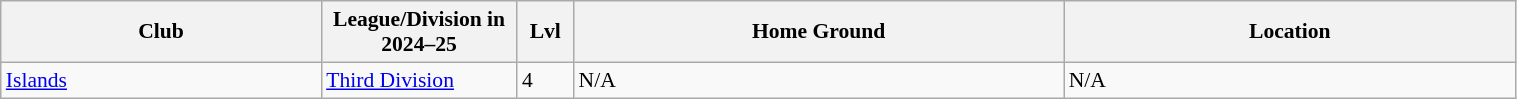<table class="wikitable sortable" width=80% style="font-size:90%">
<tr>
<th width=17%><strong>Club</strong></th>
<th width=10%><strong>League/Division in 2024–25</strong></th>
<th width=3%><strong>Lvl</strong></th>
<th width=26%><strong>Home Ground</strong></th>
<th width=24%><strong>Location</strong></th>
</tr>
<tr>
<td><a href='#'>Islands</a></td>
<td><a href='#'>Third Division</a></td>
<td>4</td>
<td>N/A</td>
<td>N/A</td>
</tr>
</table>
